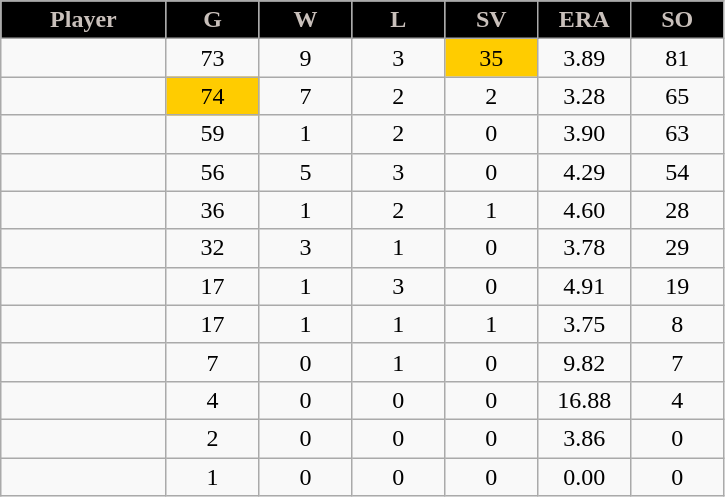<table class="wikitable sortable">
<tr>
<th style="background:#000; color:#c9c0bb;" width="16%">Player</th>
<th style="background:#000; color:#c9c0bb;" width="9%">G</th>
<th style="background:#000; color:#c9c0bb;" width="9%">W</th>
<th style="background:#000; color:#c9c0bb;" width="9%">L</th>
<th style="background:#000; color:#c9c0bb;" width="9%">SV</th>
<th style="background:#000; color:#c9c0bb;" width="9%">ERA</th>
<th style="background:#000; color:#c9c0bb;" width="9%">SO</th>
</tr>
<tr align="center">
<td></td>
<td>73</td>
<td>9</td>
<td>3</td>
<td bgcolor="#FFCC00">35</td>
<td>3.89</td>
<td>81</td>
</tr>
<tr align=center>
<td></td>
<td bgcolor="#FFCC00">74</td>
<td>7</td>
<td>2</td>
<td>2</td>
<td>3.28</td>
<td>65</td>
</tr>
<tr align="center">
<td></td>
<td>59</td>
<td>1</td>
<td>2</td>
<td>0</td>
<td>3.90</td>
<td>63</td>
</tr>
<tr align="center">
<td></td>
<td>56</td>
<td>5</td>
<td>3</td>
<td>0</td>
<td>4.29</td>
<td>54</td>
</tr>
<tr align="center">
<td></td>
<td>36</td>
<td>1</td>
<td>2</td>
<td>1</td>
<td>4.60</td>
<td>28</td>
</tr>
<tr align="center">
<td></td>
<td>32</td>
<td>3</td>
<td>1</td>
<td>0</td>
<td>3.78</td>
<td>29</td>
</tr>
<tr align="center">
<td></td>
<td>17</td>
<td>1</td>
<td>3</td>
<td>0</td>
<td>4.91</td>
<td>19</td>
</tr>
<tr align="center">
<td></td>
<td>17</td>
<td>1</td>
<td>1</td>
<td>1</td>
<td>3.75</td>
<td>8</td>
</tr>
<tr align="center">
<td></td>
<td>7</td>
<td>0</td>
<td>1</td>
<td>0</td>
<td>9.82</td>
<td>7</td>
</tr>
<tr align="center">
<td></td>
<td>4</td>
<td>0</td>
<td>0</td>
<td>0</td>
<td>16.88</td>
<td>4</td>
</tr>
<tr align="center">
<td></td>
<td>2</td>
<td>0</td>
<td>0</td>
<td>0</td>
<td>3.86</td>
<td>0</td>
</tr>
<tr align="center">
<td></td>
<td>1</td>
<td>0</td>
<td>0</td>
<td>0</td>
<td>0.00</td>
<td>0</td>
</tr>
</table>
